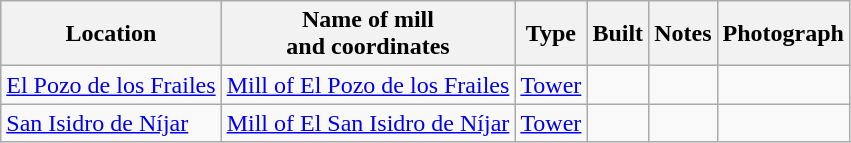<table class="wikitable">
<tr>
<th>Location</th>
<th>Name of mill<br>and coordinates</th>
<th>Type</th>
<th>Built</th>
<th>Notes</th>
<th>Photograph</th>
</tr>
<tr>
<td><a href='#'>El Pozo de los Frailes</a></td>
<td><a href='#'>Mill of El Pozo de los Frailes</a></td>
<td><a href='#'>Tower</a></td>
<td></td>
<td></td>
<td></td>
</tr>
<tr>
<td><a href='#'>San Isidro de Níjar</a></td>
<td><a href='#'>Mill of El San Isidro de Níjar</a></td>
<td><a href='#'>Tower</a></td>
<td></td>
<td></td>
<td></td>
</tr>
</table>
